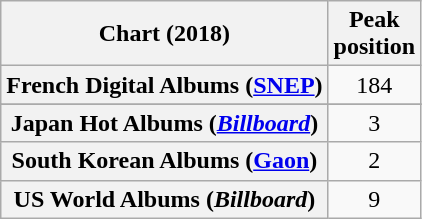<table class="wikitable plainrowheaders" style="text-align:center">
<tr>
<th scope="col">Chart (2018)</th>
<th scope="col">Peak<br>position</th>
</tr>
<tr>
<th scope="row">French Digital Albums (<a href='#'>SNEP</a>)</th>
<td>184</td>
</tr>
<tr>
</tr>
<tr>
<th scope="row">Japan Hot Albums (<em><a href='#'>Billboard</a></em>)</th>
<td>3</td>
</tr>
<tr>
<th scope="row">South Korean Albums (<a href='#'>Gaon</a>)</th>
<td>2</td>
</tr>
<tr>
<th scope="row">US World Albums (<em>Billboard</em>)</th>
<td>9</td>
</tr>
</table>
